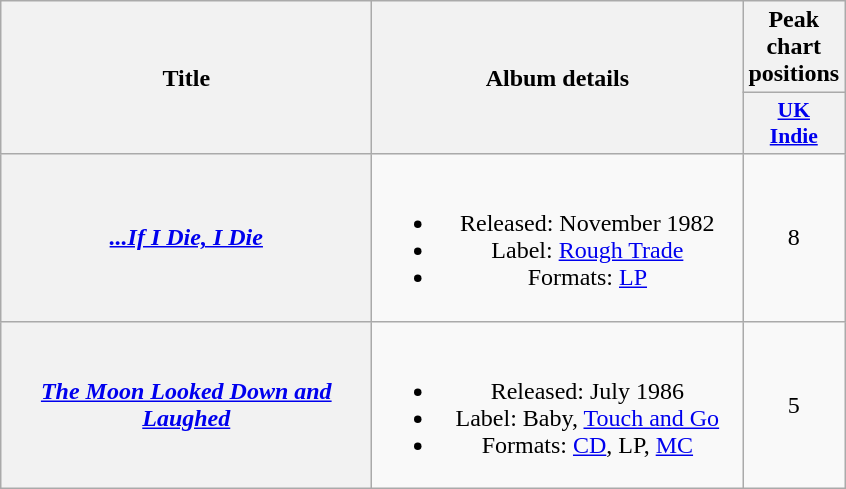<table class="wikitable plainrowheaders" style="text-align:center;">
<tr>
<th rowspan="2" scope="col" style="width:15em;">Title</th>
<th rowspan="2" scope="col" style="width:15em;">Album details</th>
<th>Peak chart positions</th>
</tr>
<tr>
<th scope="col" style="width:2em;font-size:90%;"><a href='#'>UK<br>Indie</a><br></th>
</tr>
<tr>
<th scope="row"><em><a href='#'>...If I Die, I Die</a></em></th>
<td><br><ul><li>Released: November 1982</li><li>Label: <a href='#'>Rough Trade</a></li><li>Formats: <a href='#'>LP</a></li></ul></td>
<td>8</td>
</tr>
<tr>
<th scope="row"><em><a href='#'>The Moon Looked Down and Laughed</a></em></th>
<td><br><ul><li>Released: July 1986</li><li>Label: Baby, <a href='#'>Touch and Go</a></li><li>Formats: <a href='#'>CD</a>, LP, <a href='#'>MC</a></li></ul></td>
<td>5</td>
</tr>
</table>
